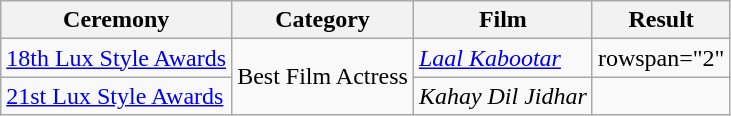<table class="wikitable style">
<tr>
<th>Ceremony</th>
<th>Category</th>
<th>Film</th>
<th>Result</th>
</tr>
<tr>
<td><a href='#'>18th Lux Style Awards</a></td>
<td rowspan="2">Best Film Actress</td>
<td><em><a href='#'>Laal Kabootar</a></em></td>
<td>rowspan="2" </td>
</tr>
<tr>
<td><a href='#'>21st Lux Style Awards</a></td>
<td><em>Kahay Dil Jidhar</em></td>
</tr>
</table>
